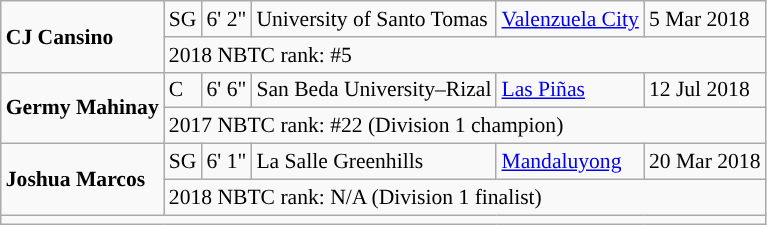<table class=wikitable style="font-size:90%">
<tr>
<td rowspan=2><strong>CJ Cansino</strong></td>
<td>SG</td>
<td>6' 2"</td>
<td>University of Santo Tomas</td>
<td><a href='#'>Valenzuela City</a></td>
<td>5 Mar 2018</td>
</tr>
<tr>
<td colspan=5>2018 NBTC rank: #5</td>
</tr>
<tr>
<td rowspan=2><strong>Germy Mahinay</strong></td>
<td>C</td>
<td>6' 6"</td>
<td>San Beda University–Rizal</td>
<td><a href='#'>Las Piñas</a></td>
<td>12 Jul 2018</td>
</tr>
<tr>
<td colspan=5>2017 NBTC rank: #22 (Division 1 champion)</td>
</tr>
<tr>
<td rowspan=2><strong>Joshua Marcos</strong></td>
<td>SG</td>
<td>6' 1"</td>
<td>La Salle Greenhills</td>
<td><a href='#'>Mandaluyong</a></td>
<td>20 Mar 2018</td>
</tr>
<tr>
<td colspan=5>2018 NBTC rank: N/A (Division 1 finalist)</td>
</tr>
<tr>
<td colspan=6></td>
</tr>
</table>
